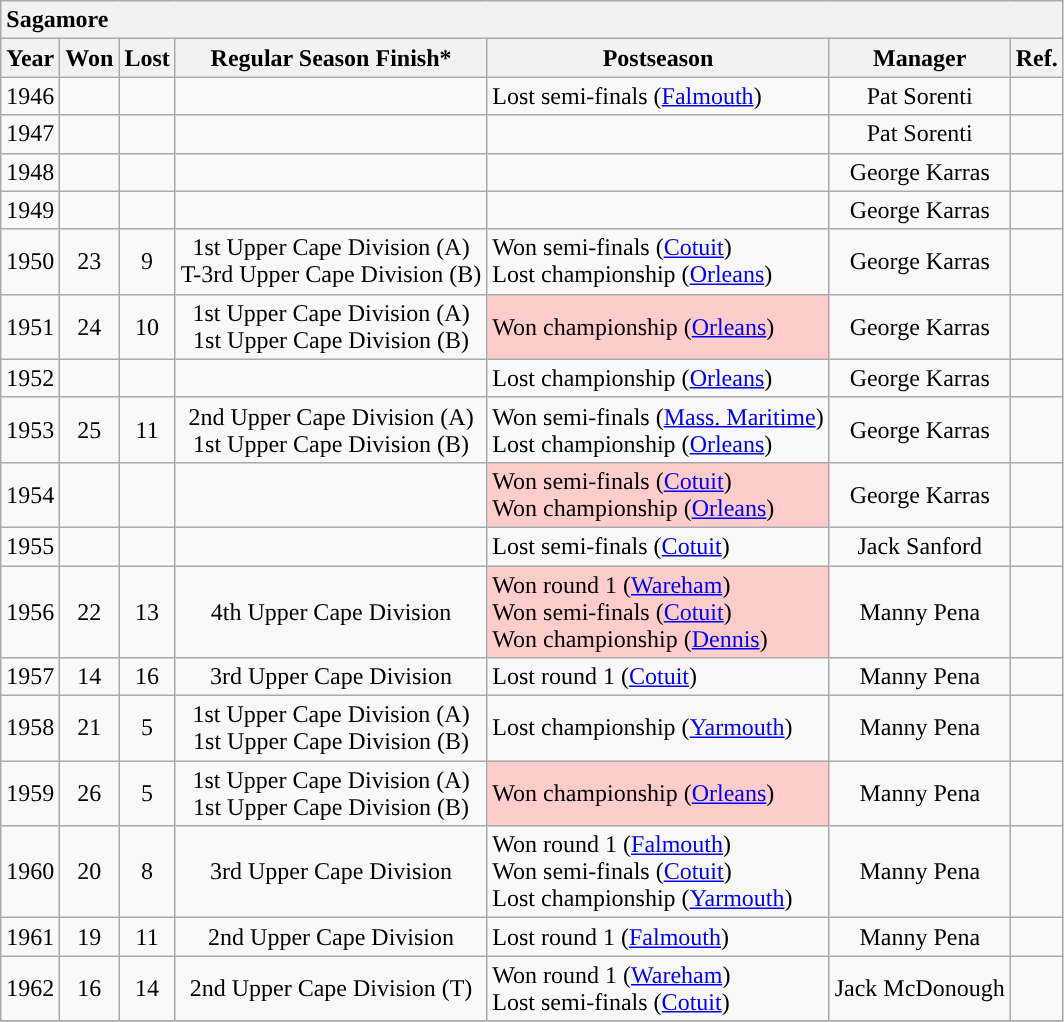<table class="wikitable" style="text-align:center">
<tr>
<th style="text-align:left" colspan="7"><strong><span>Sagamore</span></strong></th>
</tr>
<tr>
<th scope="col">Year</th>
<th scope="col">Won</th>
<th scope="col">Lost</th>
<th scope="col">Regular Season Finish*</th>
<th scope="col">Postseason</th>
<th scope="col">Manager</th>
<th scope="col">Ref.</th>
</tr>
<tr>
<td>1946</td>
<td></td>
<td></td>
<td></td>
<td style="text-align:left">Lost semi-finals (<a href='#'>Falmouth</a>)</td>
<td>Pat Sorenti</td>
<td></td>
</tr>
<tr>
<td>1947</td>
<td></td>
<td></td>
<td></td>
<td></td>
<td>Pat Sorenti</td>
<td></td>
</tr>
<tr>
<td>1948</td>
<td></td>
<td></td>
<td></td>
<td></td>
<td>George Karras</td>
<td></td>
</tr>
<tr>
<td>1949</td>
<td></td>
<td></td>
<td></td>
<td></td>
<td>George Karras</td>
<td></td>
</tr>
<tr>
<td>1950</td>
<td>23</td>
<td>9</td>
<td>1st Upper Cape Division (A)<br>T-3rd Upper Cape Division (B)</td>
<td style="text-align:left">Won semi-finals (<a href='#'>Cotuit</a>)<br>Lost championship (<a href='#'>Orleans</a>)</td>
<td>George Karras</td>
<td></td>
</tr>
<tr>
<td>1951</td>
<td>24</td>
<td>10</td>
<td>1st Upper Cape Division (A)<br>1st Upper Cape Division (B)</td>
<td style="text-align:left" bgcolor=#ffcccc>Won championship (<a href='#'>Orleans</a>)</td>
<td>George Karras</td>
<td></td>
</tr>
<tr>
<td>1952</td>
<td></td>
<td></td>
<td></td>
<td style="text-align:left">Lost championship (<a href='#'>Orleans</a>)</td>
<td>George Karras</td>
<td></td>
</tr>
<tr>
<td>1953</td>
<td>25</td>
<td>11</td>
<td>2nd Upper Cape Division (A)<br>1st Upper Cape Division (B)</td>
<td style="text-align:left">Won semi-finals (<a href='#'>Mass. Maritime</a>)<br>Lost championship (<a href='#'>Orleans</a>)</td>
<td>George Karras</td>
<td></td>
</tr>
<tr>
<td>1954</td>
<td></td>
<td></td>
<td></td>
<td style="text-align:left" bgcolor=#ffcccc>Won semi-finals (<a href='#'>Cotuit</a>)<br>Won championship (<a href='#'>Orleans</a>)</td>
<td>George Karras</td>
<td></td>
</tr>
<tr>
<td>1955</td>
<td></td>
<td></td>
<td></td>
<td style="text-align:left">Lost semi-finals (<a href='#'>Cotuit</a>)</td>
<td>Jack Sanford</td>
<td></td>
</tr>
<tr>
<td>1956</td>
<td>22</td>
<td>13</td>
<td>4th Upper Cape Division</td>
<td style="text-align:left" bgcolor=#ffcccc>Won round 1 (<a href='#'>Wareham</a>) <br>Won semi-finals (<a href='#'>Cotuit</a>)<br>Won championship (<a href='#'>Dennis</a>)</td>
<td>Manny Pena</td>
<td></td>
</tr>
<tr>
<td>1957</td>
<td>14</td>
<td>16</td>
<td>3rd Upper Cape Division</td>
<td style="text-align:left">Lost round 1 (<a href='#'>Cotuit</a>)</td>
<td>Manny Pena</td>
<td></td>
</tr>
<tr>
<td>1958</td>
<td>21</td>
<td>5</td>
<td>1st Upper Cape Division (A)<br>1st Upper Cape Division (B)</td>
<td style="text-align:left">Lost championship (<a href='#'>Yarmouth</a>)</td>
<td>Manny Pena</td>
<td></td>
</tr>
<tr>
<td>1959</td>
<td>26</td>
<td>5</td>
<td>1st Upper Cape Division (A)<br>1st Upper Cape Division (B)</td>
<td style="text-align:left" bgcolor=#ffcccc>Won championship (<a href='#'>Orleans</a>)</td>
<td>Manny Pena</td>
<td></td>
</tr>
<tr>
<td>1960</td>
<td>20</td>
<td>8</td>
<td>3rd Upper Cape Division</td>
<td style="text-align:left">Won round 1 (<a href='#'>Falmouth</a>)<br>Won semi-finals (<a href='#'>Cotuit</a>) <br>Lost championship (<a href='#'>Yarmouth</a>)</td>
<td>Manny Pena</td>
<td></td>
</tr>
<tr>
<td>1961</td>
<td>19</td>
<td>11</td>
<td>2nd Upper Cape Division</td>
<td style="text-align:left">Lost round 1 (<a href='#'>Falmouth</a>)</td>
<td>Manny Pena</td>
<td></td>
</tr>
<tr>
<td>1962</td>
<td>16</td>
<td>14</td>
<td>2nd Upper Cape Division (T)</td>
<td style="text-align:left">Won round 1 (<a href='#'>Wareham</a>) <br>Lost semi-finals (<a href='#'>Cotuit</a>)</td>
<td>Jack McDonough</td>
<td></td>
</tr>
<tr>
</tr>
</table>
